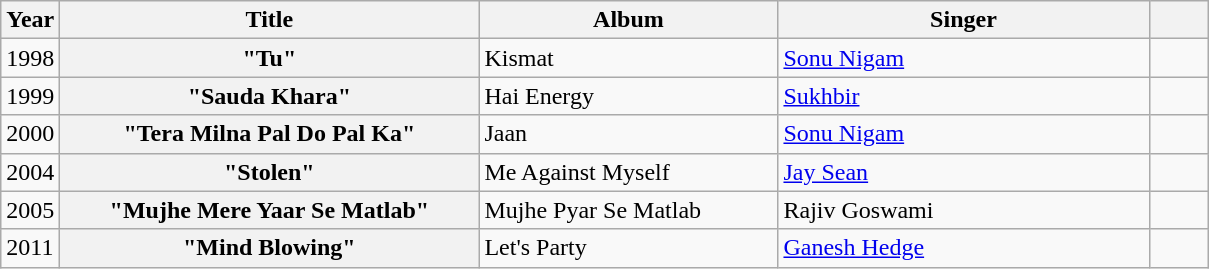<table class="wikitable sortable plainrowheaders" style="text-align: margin;">
<tr>
<th scope="col">Year</th>
<th scope="col" style="width: 17em;">Title</th>
<th scope="col" style="width: 12em;">Album</th>
<th scope="col" style="width: 15em;">Singer</th>
<th scope="col" style="width: 2em;" class="unsortable"></th>
</tr>
<tr>
<td>1998</td>
<th scope="row">"Tu"</th>
<td>Kismat</td>
<td><a href='#'>Sonu Nigam</a></td>
<td style="text-align: center;"></td>
</tr>
<tr>
<td>1999</td>
<th scope="row">"Sauda Khara"</th>
<td>Hai Energy</td>
<td><a href='#'>Sukhbir</a></td>
<td></td>
</tr>
<tr>
<td>2000</td>
<th scope="row">"Tera Milna Pal Do Pal Ka"</th>
<td>Jaan</td>
<td><a href='#'>Sonu Nigam</a></td>
<td></td>
</tr>
<tr>
<td>2004</td>
<th scope="row">"Stolen"</th>
<td>Me Against Myself</td>
<td><a href='#'>Jay Sean</a></td>
<td style="text-align: center;"></td>
</tr>
<tr>
<td>2005</td>
<th scope="row">"Mujhe Mere Yaar Se Matlab"</th>
<td>Mujhe Pyar Se Matlab</td>
<td>Rajiv Goswami</td>
<td></td>
</tr>
<tr>
<td>2011</td>
<th scope="row">"Mind Blowing"</th>
<td>Let's Party</td>
<td><a href='#'>Ganesh Hedge</a></td>
<td></td>
</tr>
</table>
